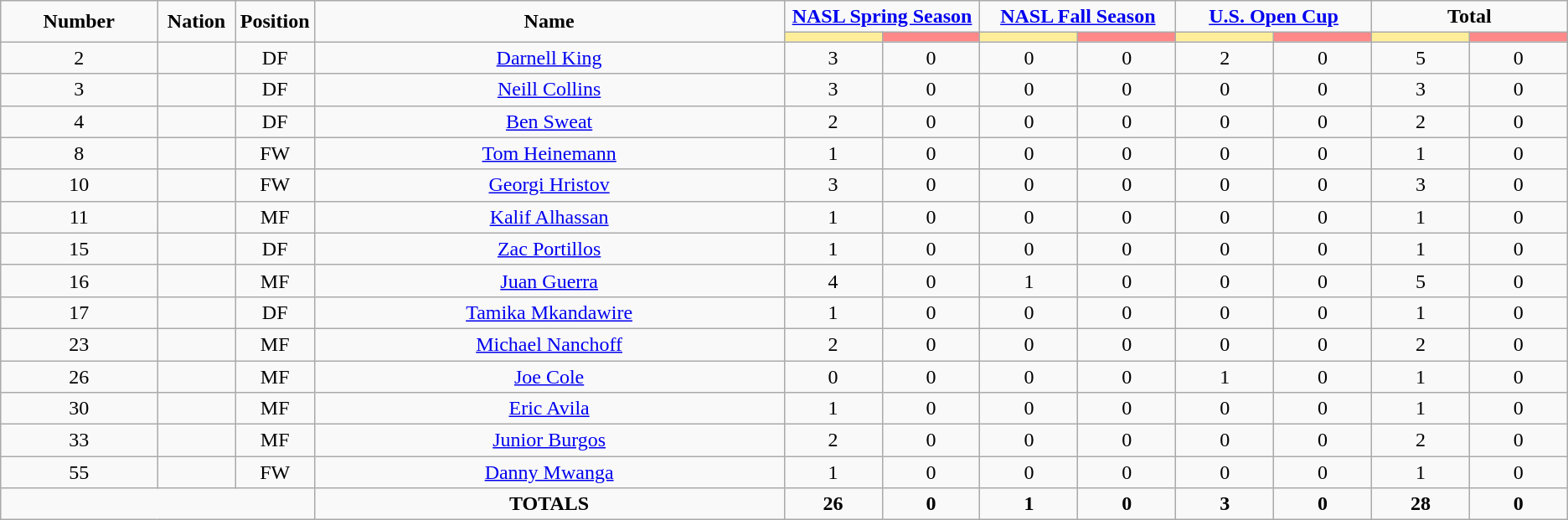<table class="wikitable" style="text-align:center;">
<tr>
<td rowspan="2"  style="width:10%; text-align:center;"><strong>Number</strong></td>
<td rowspan="2"  style="width:5%; text-align:center;"><strong>Nation</strong></td>
<td rowspan="2"  style="width:5%; text-align:center;"><strong>Position</strong></td>
<td rowspan="2"  style="width:30%; text-align:center;"><strong>Name</strong></td>
<td colspan="2" style="text-align:center;"><strong><a href='#'>NASL Spring Season</a></strong></td>
<td colspan="2" style="text-align:center;"><strong><a href='#'>NASL Fall Season</a></strong></td>
<td colspan="2" style="text-align:center;"><strong><a href='#'>U.S. Open Cup</a></strong></td>
<td colspan="2" style="text-align:center;"><strong>Total</strong></td>
</tr>
<tr>
<th style="width:60px; background:#fe9;"></th>
<th style="width:60px; background:#ff8888;"></th>
<th style="width:60px; background:#fe9;"></th>
<th style="width:60px; background:#ff8888;"></th>
<th style="width:60px; background:#fe9;"></th>
<th style="width:60px; background:#ff8888;"></th>
<th style="width:60px; background:#fe9;"></th>
<th style="width:60px; background:#ff8888;"></th>
</tr>
<tr>
<td>2</td>
<td></td>
<td>DF</td>
<td><a href='#'>Darnell King</a></td>
<td>3</td>
<td>0</td>
<td>0</td>
<td>0</td>
<td>2</td>
<td>0</td>
<td>5</td>
<td>0</td>
</tr>
<tr>
<td>3</td>
<td></td>
<td>DF</td>
<td><a href='#'>Neill Collins</a></td>
<td>3</td>
<td>0</td>
<td>0</td>
<td>0</td>
<td>0</td>
<td>0</td>
<td>3</td>
<td>0</td>
</tr>
<tr>
<td>4</td>
<td></td>
<td>DF</td>
<td><a href='#'>Ben Sweat</a></td>
<td>2</td>
<td>0</td>
<td>0</td>
<td>0</td>
<td>0</td>
<td>0</td>
<td>2</td>
<td>0</td>
</tr>
<tr>
<td>8</td>
<td></td>
<td>FW</td>
<td><a href='#'>Tom Heinemann</a></td>
<td>1</td>
<td>0</td>
<td>0</td>
<td>0</td>
<td>0</td>
<td>0</td>
<td>1</td>
<td>0</td>
</tr>
<tr>
<td>10</td>
<td></td>
<td>FW</td>
<td><a href='#'>Georgi Hristov</a></td>
<td>3</td>
<td>0</td>
<td>0</td>
<td>0</td>
<td>0</td>
<td>0</td>
<td>3</td>
<td>0</td>
</tr>
<tr>
<td>11</td>
<td></td>
<td>MF</td>
<td><a href='#'>Kalif Alhassan</a></td>
<td>1</td>
<td>0</td>
<td>0</td>
<td>0</td>
<td>0</td>
<td>0</td>
<td>1</td>
<td>0</td>
</tr>
<tr>
<td>15</td>
<td></td>
<td>DF</td>
<td><a href='#'>Zac Portillos</a></td>
<td>1</td>
<td>0</td>
<td>0</td>
<td>0</td>
<td>0</td>
<td>0</td>
<td>1</td>
<td>0</td>
</tr>
<tr>
<td>16</td>
<td></td>
<td>MF</td>
<td><a href='#'>Juan Guerra</a></td>
<td>4</td>
<td>0</td>
<td>1</td>
<td>0</td>
<td>0</td>
<td>0</td>
<td>5</td>
<td>0</td>
</tr>
<tr>
<td>17</td>
<td></td>
<td>DF</td>
<td><a href='#'>Tamika Mkandawire</a></td>
<td>1</td>
<td>0</td>
<td>0</td>
<td>0</td>
<td>0</td>
<td>0</td>
<td>1</td>
<td>0</td>
</tr>
<tr>
<td>23</td>
<td></td>
<td>MF</td>
<td><a href='#'>Michael Nanchoff</a></td>
<td>2</td>
<td>0</td>
<td>0</td>
<td>0</td>
<td>0</td>
<td>0</td>
<td>2</td>
<td>0</td>
</tr>
<tr>
<td>26</td>
<td></td>
<td>MF</td>
<td><a href='#'>Joe Cole</a></td>
<td>0</td>
<td>0</td>
<td>0</td>
<td>0</td>
<td>1</td>
<td>0</td>
<td>1</td>
<td>0</td>
</tr>
<tr>
<td>30</td>
<td></td>
<td>MF</td>
<td><a href='#'>Eric Avila</a></td>
<td>1</td>
<td>0</td>
<td>0</td>
<td>0</td>
<td>0</td>
<td>0</td>
<td>1</td>
<td>0</td>
</tr>
<tr>
<td>33</td>
<td></td>
<td>MF</td>
<td><a href='#'>Junior Burgos</a></td>
<td>2</td>
<td>0</td>
<td>0</td>
<td>0</td>
<td>0</td>
<td>0</td>
<td>2</td>
<td>0</td>
</tr>
<tr>
<td>55</td>
<td></td>
<td>FW</td>
<td><a href='#'>Danny Mwanga</a></td>
<td>1</td>
<td>0</td>
<td>0</td>
<td>0</td>
<td>0</td>
<td>0</td>
<td>1</td>
<td>0</td>
</tr>
<tr>
<td colspan="3"></td>
<td><strong>TOTALS</strong></td>
<td><strong>26</strong></td>
<td><strong>0</strong></td>
<td><strong>1</strong></td>
<td><strong>0</strong></td>
<td><strong>3</strong></td>
<td><strong>0</strong></td>
<td><strong>28</strong></td>
<td><strong>0</strong></td>
</tr>
</table>
